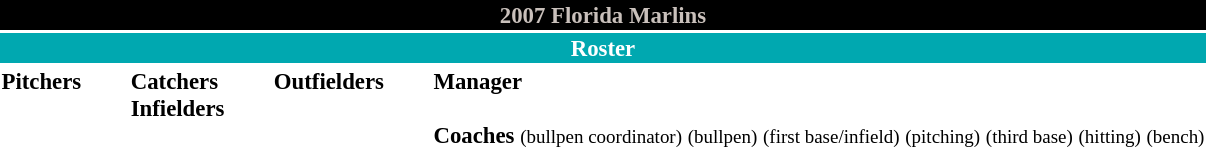<table class="toccolours" style="font-size: 95%;">
<tr>
<th colspan="10" style="background-color: #000000; color: #C9C0BB; text-align: center;">2007 Florida Marlins</th>
</tr>
<tr>
<td colspan="10" style="background-color: #00a8b0; color: #FFFFFF; text-align: center;"><strong>Roster</strong></td>
</tr>
<tr>
<td valign="top"><strong>Pitchers</strong><br>



 

 
 











 








</td>
<td width="25px"></td>
<td valign="top"><strong>Catchers</strong><br>


<strong>Infielders</strong>






</td>
<td width="25px"></td>
<td valign="top"><strong>Outfielders</strong><br>









</td>
<td width="25px"></td>
<td valign="top"><strong>Manager</strong><br><br><strong>Coaches</strong>
 <small>(bullpen coordinator)</small>
 <small>(bullpen)</small>
 <small>(first base/infield)</small>
 <small>(pitching)</small>
 <small>(third base)</small>
 <small>(hitting)</small>
 <small>(bench)</small></td>
</tr>
<tr>
</tr>
</table>
